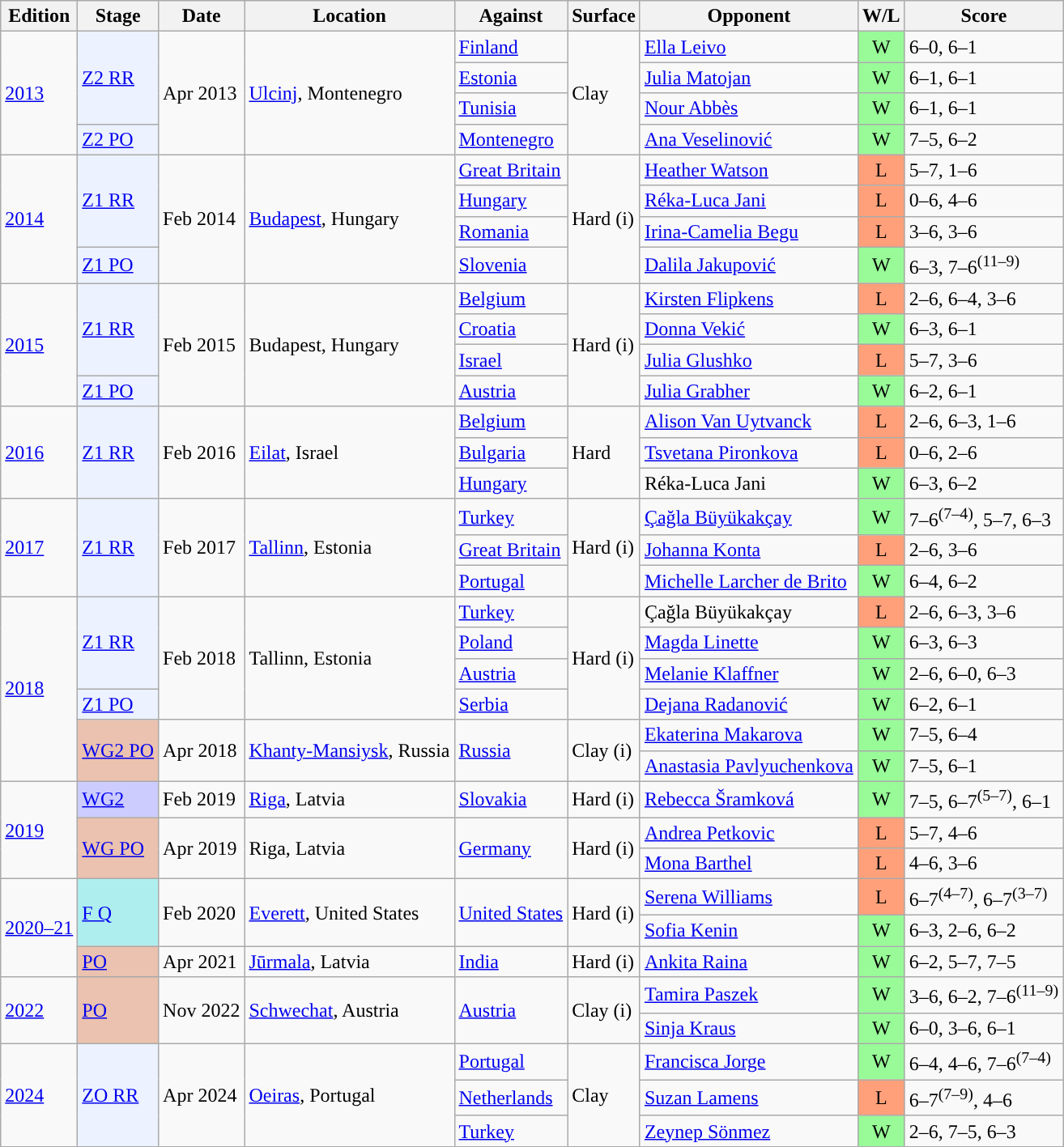<table class=wikitable>
<tr>
<th>Edition</th>
<th>Stage</th>
<th>Date</th>
<th>Location</th>
<th>Against</th>
<th>Surface</th>
<th>Opponent</th>
<th>W/L</th>
<th>Score</th>
</tr>
<tr style=>
<td rowspan="4"><a href='#'>2013</a></td>
<td rowspan="3" bgcolor=ecf2ff><a href='#'>Z2 RR</a></td>
<td rowspan="4">Apr 2013</td>
<td rowspan="4"><a href='#'>Ulcinj</a>, Montenegro</td>
<td> <a href='#'>Finland</a></td>
<td rowspan="4">Clay</td>
<td><a href='#'>Ella Leivo</a></td>
<td style="text-align:center; background:#98fb98;">W</td>
<td>6–0, 6–1</td>
</tr>
<tr style=>
<td> <a href='#'>Estonia</a></td>
<td><a href='#'>Julia Matojan</a></td>
<td style="text-align:center; background:#98fb98;">W</td>
<td>6–1, 6–1</td>
</tr>
<tr style=>
<td> <a href='#'>Tunisia</a></td>
<td><a href='#'>Nour Abbès</a></td>
<td style="text-align:center; background:#98fb98;">W</td>
<td>6–1, 6–1</td>
</tr>
<tr style=>
<td bgcolor=ecf2ff><a href='#'>Z2 PO</a></td>
<td> <a href='#'>Montenegro</a></td>
<td><a href='#'>Ana Veselinović</a></td>
<td style="text-align:center; background:#98fb98;">W</td>
<td>7–5, 6–2</td>
</tr>
<tr style=>
<td rowspan="4"><a href='#'>2014</a></td>
<td rowspan="3" bgcolor=ecf2ff><a href='#'>Z1 RR</a></td>
<td rowspan="4">Feb 2014</td>
<td rowspan="4"><a href='#'>Budapest</a>, Hungary</td>
<td> <a href='#'>Great Britain</a></td>
<td rowspan="4">Hard (i)</td>
<td><a href='#'>Heather Watson</a></td>
<td style="text-align:center; background:#ffa07a;">L</td>
<td>5–7, 1–6</td>
</tr>
<tr style=>
<td> <a href='#'>Hungary</a></td>
<td><a href='#'>Réka-Luca Jani</a></td>
<td style="text-align:center; background:#ffa07a;">L</td>
<td>0–6, 4–6</td>
</tr>
<tr style=>
<td> <a href='#'>Romania</a></td>
<td><a href='#'>Irina-Camelia Begu</a></td>
<td style="text-align:center; background:#ffa07a;">L</td>
<td>3–6, 3–6</td>
</tr>
<tr style=>
<td bgcolor=ecf2ff><a href='#'>Z1 PO</a></td>
<td> <a href='#'>Slovenia</a></td>
<td><a href='#'>Dalila Jakupović</a></td>
<td style="text-align:center; background:#98fb98;">W</td>
<td>6–3, 7–6<sup>(11–9)</sup></td>
</tr>
<tr style=>
<td rowspan="4"><a href='#'>2015</a></td>
<td rowspan="3" bgcolor=ecf2ff><a href='#'>Z1 RR</a></td>
<td rowspan="4">Feb 2015</td>
<td rowspan="4">Budapest, Hungary</td>
<td> <a href='#'>Belgium</a></td>
<td rowspan="4">Hard (i)</td>
<td><a href='#'>Kirsten Flipkens</a></td>
<td style="text-align:center; background:#ffa07a;">L</td>
<td>2–6, 6–4, 3–6</td>
</tr>
<tr style=>
<td> <a href='#'>Croatia</a></td>
<td><a href='#'>Donna Vekić</a></td>
<td style="text-align:center; background:#98fb98;">W</td>
<td>6–3, 6–1</td>
</tr>
<tr style=>
<td> <a href='#'>Israel</a></td>
<td><a href='#'>Julia Glushko</a></td>
<td style="text-align:center; background:#ffa07a;">L</td>
<td>5–7, 3–6</td>
</tr>
<tr style=>
<td bgcolor=ecf2ff><a href='#'>Z1 PO</a></td>
<td> <a href='#'>Austria</a></td>
<td><a href='#'>Julia Grabher</a></td>
<td style="text-align:center; background:#98fb98;">W</td>
<td>6–2, 6–1</td>
</tr>
<tr style=>
<td rowspan=3><a href='#'>2016</a></td>
<td rowspan="3" bgcolor=ecf2ff><a href='#'>Z1 RR</a></td>
<td rowspan="3">Feb 2016</td>
<td rowspan="3"><a href='#'>Eilat</a>, Israel</td>
<td> <a href='#'>Belgium</a></td>
<td rowspan="3">Hard</td>
<td><a href='#'>Alison Van Uytvanck</a></td>
<td style="text-align:center; background:#ffa07a;">L</td>
<td>2–6, 6–3, 1–6</td>
</tr>
<tr style=>
<td> <a href='#'>Bulgaria</a></td>
<td><a href='#'>Tsvetana Pironkova</a></td>
<td style="text-align:center; background:#ffa07a">L</td>
<td>0–6, 2–6</td>
</tr>
<tr style=>
<td> <a href='#'>Hungary</a></td>
<td>Réka-Luca Jani</td>
<td style="text-align:center; background:#98fb98">W</td>
<td>6–3, 6–2</td>
</tr>
<tr style=>
<td rowspan=3><a href='#'>2017</a></td>
<td rowspan="3" bgcolor=ecf2ff><a href='#'>Z1 RR</a></td>
<td rowspan="3">Feb 2017</td>
<td rowspan="3"><a href='#'>Tallinn</a>, Estonia</td>
<td> <a href='#'>Turkey</a></td>
<td rowspan="3">Hard (i)</td>
<td><a href='#'>Çağla Büyükakçay</a></td>
<td style="text-align:center; background:#98fb98">W</td>
<td>7–6<sup>(7–4)</sup>, 5–7, 6–3</td>
</tr>
<tr style=>
<td> <a href='#'>Great Britain</a></td>
<td><a href='#'>Johanna Konta</a></td>
<td style="text-align:center; background:#ffa07a">L</td>
<td>2–6, 3–6</td>
</tr>
<tr style=>
<td> <a href='#'>Portugal</a></td>
<td><a href='#'>Michelle Larcher de Brito</a></td>
<td style="text-align:center; background:#98fb98">W</td>
<td>6–4, 6–2</td>
</tr>
<tr style=>
<td rowspan=6><a href='#'>2018</a></td>
<td rowspan=3 bgcolor=ecf2ff><a href='#'>Z1 RR</a></td>
<td rowspan=4>Feb 2018</td>
<td rowspan=4>Tallinn, Estonia</td>
<td> <a href='#'>Turkey</a></td>
<td rowspan=4>Hard (i)</td>
<td>Çağla Büyükakçay</td>
<td style="text-align:center; background:#ffa07a">L</td>
<td>2–6, 6–3, 3–6</td>
</tr>
<tr style=>
<td> <a href='#'>Poland</a></td>
<td><a href='#'>Magda Linette</a></td>
<td style="text-align:center; background:#98fb98">W</td>
<td>6–3, 6–3</td>
</tr>
<tr style=>
<td> <a href='#'>Austria</a></td>
<td><a href='#'>Melanie Klaffner</a></td>
<td style="text-align:center; background:#98fb98">W</td>
<td>2–6, 6–0, 6–3</td>
</tr>
<tr style=>
<td bgcolor=ecf2ff><a href='#'>Z1 PO</a></td>
<td> <a href='#'>Serbia</a></td>
<td><a href='#'>Dejana Radanović</a></td>
<td style="text-align:center; background:#98fb98">W</td>
<td>6–2, 6–1</td>
</tr>
<tr style=>
<td rowspan=2 bgcolor=ebc2af><a href='#'>WG2 PO</a></td>
<td rowspan=2>Apr 2018</td>
<td rowspan=2><a href='#'>Khanty-Mansiysk</a>, Russia</td>
<td rowspan=2> <a href='#'>Russia</a></td>
<td rowspan=2>Clay (i)</td>
<td><a href='#'>Ekaterina Makarova</a></td>
<td style="text-align:center; background:#98fb98">W</td>
<td>7–5, 6–4</td>
</tr>
<tr style=>
<td><a href='#'>Anastasia Pavlyuchenkova</a></td>
<td style="text-align:center; background:#98fb98">W</td>
<td>7–5, 6–1</td>
</tr>
<tr style=>
<td rowspan=3><a href='#'>2019</a></td>
<td bgcolor=ccccff><a href='#'>WG2</a></td>
<td>Feb 2019</td>
<td><a href='#'>Riga</a>, Latvia</td>
<td> <a href='#'>Slovakia</a></td>
<td>Hard (i)</td>
<td><a href='#'>Rebecca Šramková</a></td>
<td style="text-align:center; background:#98fb98">W</td>
<td>7–5, 6–7<sup>(5–7)</sup>, 6–1</td>
</tr>
<tr style=>
<td rowspan=2 bgcolor=ebc2af><a href='#'>WG PO</a></td>
<td rowspan=2>Apr 2019</td>
<td rowspan=2>Riga, Latvia</td>
<td rowspan=2> <a href='#'>Germany</a></td>
<td rowspan=2>Hard (i)</td>
<td><a href='#'>Andrea Petkovic</a></td>
<td style="text-align:center; background:#ffa07a">L</td>
<td>5–7, 4–6</td>
</tr>
<tr style=>
<td><a href='#'>Mona Barthel</a></td>
<td style="text-align:center; background:#ffa07a">L</td>
<td>4–6, 3–6</td>
</tr>
<tr style=>
<td rowspan=3><a href='#'>2020–21</a></td>
<td rowspan=2 bgcolor=afeeee><a href='#'>F Q</a></td>
<td rowspan=2>Feb 2020</td>
<td rowspan=2><a href='#'>Everett</a>, United States</td>
<td rowspan=2> <a href='#'>United States</a></td>
<td rowspan=2>Hard (i)</td>
<td><a href='#'>Serena Williams</a></td>
<td style="text-align:center; background:#ffa07a">L</td>
<td>6–7<sup>(4–7)</sup>, 6–7<sup>(3–7)</sup></td>
</tr>
<tr style=>
<td><a href='#'>Sofia Kenin</a></td>
<td style="text-align:center; background:#98fb98">W</td>
<td>6–3, 2–6, 6–2</td>
</tr>
<tr style=>
<td bgcolor=ebc2af><a href='#'>PO</a></td>
<td>Apr 2021</td>
<td><a href='#'>Jūrmala</a>, Latvia</td>
<td> <a href='#'>India</a></td>
<td>Hard (i)</td>
<td><a href='#'>Ankita Raina</a></td>
<td style="text-align:center; background:#98fb98">W</td>
<td>6–2, 5–7, 7–5</td>
</tr>
<tr style=>
<td rowspan=2><a href='#'>2022</a></td>
<td rowspan=2 bgcolor=ebc2af><a href='#'>PO</a></td>
<td rowspan=2>Nov 2022</td>
<td rowspan=2><a href='#'>Schwechat</a>, Austria</td>
<td rowspan=2> <a href='#'>Austria</a></td>
<td rowspan=2>Clay (i)</td>
<td><a href='#'>Tamira Paszek</a></td>
<td style="text-align:center; background:#98fb98">W</td>
<td>3–6, 6–2, 7–6<sup>(11–9)</sup></td>
</tr>
<tr style=>
<td><a href='#'>Sinja Kraus</a></td>
<td style="text-align:center; background:#98fb98">W</td>
<td>6–0, 3–6, 6–1</td>
</tr>
<tr style=>
<td rowspan=3><a href='#'>2024</a></td>
<td rowspan=3 bgcolor=ecf2ff><a href='#'>ZO RR</a></td>
<td rowspan=3>Apr 2024</td>
<td rowspan=3><a href='#'>Oeiras</a>, Portugal</td>
<td> <a href='#'>Portugal</a></td>
<td rowspan=3>Clay</td>
<td><a href='#'>Francisca Jorge</a></td>
<td style="text-align:center; background:#98fb98">W</td>
<td>6–4, 4–6, 7–6<sup>(7–4)</sup></td>
</tr>
<tr style=>
<td> <a href='#'>Netherlands</a></td>
<td><a href='#'>Suzan Lamens</a></td>
<td style="text-align:center; background:#ffa07a">L</td>
<td>6–7<sup>(7–9)</sup>, 4–6</td>
</tr>
<tr style=>
<td> <a href='#'>Turkey</a></td>
<td><a href='#'>Zeynep Sönmez</a></td>
<td style="text-align:center; background:#98fb98">W</td>
<td>2–6, 7–5, 6–3</td>
</tr>
</table>
